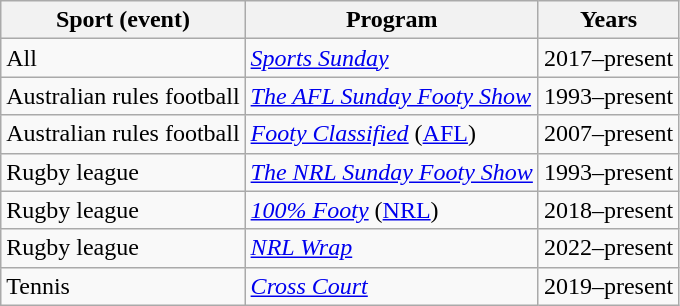<table class="wikitable">
<tr>
<th>Sport (event)</th>
<th>Program</th>
<th>Years</th>
</tr>
<tr>
<td>All</td>
<td><em><a href='#'>Sports Sunday</a></em></td>
<td>2017–present</td>
</tr>
<tr>
<td>Australian rules football</td>
<td><em><a href='#'>The AFL Sunday Footy Show</a></em></td>
<td>1993–present</td>
</tr>
<tr>
<td>Australian rules football</td>
<td><em><a href='#'>Footy Classified</a></em> (<a href='#'>AFL</a>)</td>
<td>2007–present</td>
</tr>
<tr>
<td>Rugby league</td>
<td><em><a href='#'>The NRL Sunday Footy Show</a></em></td>
<td>1993–present</td>
</tr>
<tr>
<td>Rugby league</td>
<td><em><a href='#'>100% Footy</a></em> (<a href='#'>NRL</a>)</td>
<td>2018–present</td>
</tr>
<tr>
<td>Rugby league</td>
<td><em><a href='#'>NRL Wrap</a></em></td>
<td>2022–present</td>
</tr>
<tr>
<td>Tennis</td>
<td><em><a href='#'>Cross Court</a></em></td>
<td>2019–present</td>
</tr>
</table>
